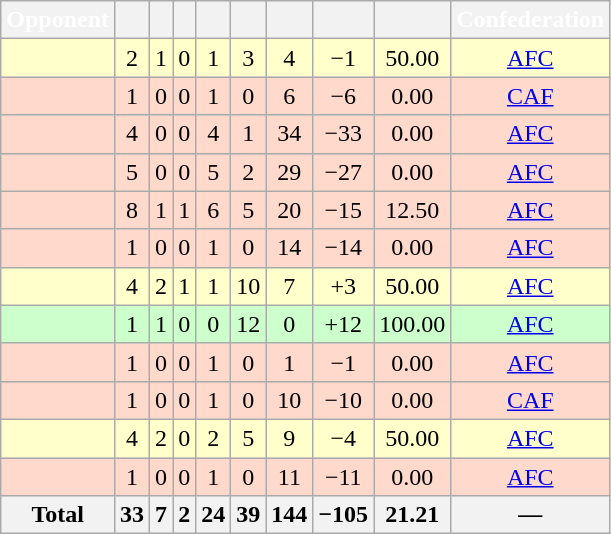<table class="wikitable sortable" style="text-align:center;">
<tr style="color:white">
<th>Opponent</th>
<th></th>
<th></th>
<th></th>
<th></th>
<th></th>
<th></th>
<th></th>
<th></th>
<th>Confederation</th>
</tr>
<tr bgcolor=FFFFCC>
<td style="text-align:left;"></td>
<td>2</td>
<td>1</td>
<td>0</td>
<td>1</td>
<td>3</td>
<td>4</td>
<td>−1</td>
<td>50.00</td>
<td><a href='#'>AFC</a></td>
</tr>
<tr bgcolor=FFDACC>
<td style="text-align:left;"></td>
<td>1</td>
<td>0</td>
<td>0</td>
<td>1</td>
<td>0</td>
<td>6</td>
<td>−6</td>
<td>0.00</td>
<td><a href='#'>CAF</a></td>
</tr>
<tr bgcolor=FFDACC>
<td style="text-align:left;"></td>
<td>4</td>
<td>0</td>
<td>0</td>
<td>4</td>
<td>1</td>
<td>34</td>
<td>−33</td>
<td>0.00</td>
<td><a href='#'>AFC</a></td>
</tr>
<tr bgcolor=FFDACC>
<td style="text-align:left;"></td>
<td>5</td>
<td>0</td>
<td>0</td>
<td>5</td>
<td>2</td>
<td>29</td>
<td>−27</td>
<td>0.00</td>
<td><a href='#'>AFC</a></td>
</tr>
<tr bgcolor=FFDACC>
<td style="text-align:left;"></td>
<td>8</td>
<td>1</td>
<td>1</td>
<td>6</td>
<td>5</td>
<td>20</td>
<td>−15</td>
<td>12.50</td>
<td><a href='#'>AFC</a></td>
</tr>
<tr bgcolor=FFDACC>
<td style="text-align:left;"></td>
<td>1</td>
<td>0</td>
<td>0</td>
<td>1</td>
<td>0</td>
<td>14</td>
<td>−14</td>
<td>0.00</td>
<td><a href='#'>AFC</a></td>
</tr>
<tr bgcolor=FFFFCC>
<td style="text-align:left;"></td>
<td>4</td>
<td>2</td>
<td>1</td>
<td>1</td>
<td>10</td>
<td>7</td>
<td>+3</td>
<td>50.00</td>
<td><a href='#'>AFC</a></td>
</tr>
<tr bgcolor=CCFFCC>
<td style="text-align:left;"></td>
<td>1</td>
<td>1</td>
<td>0</td>
<td>0</td>
<td>12</td>
<td>0</td>
<td>+12</td>
<td>100.00</td>
<td><a href='#'>AFC</a></td>
</tr>
<tr bgcolor=FFDACC>
<td style="text-align:left;"></td>
<td>1</td>
<td>0</td>
<td>0</td>
<td>1</td>
<td>0</td>
<td>1</td>
<td>−1</td>
<td>0.00</td>
<td><a href='#'>AFC</a></td>
</tr>
<tr bgcolor=FFDACC>
<td style="text-align:left;"></td>
<td>1</td>
<td>0</td>
<td>0</td>
<td>1</td>
<td>0</td>
<td>10</td>
<td>−10</td>
<td>0.00</td>
<td><a href='#'>CAF</a></td>
</tr>
<tr bgcolor=FFFFCC>
<td style="text-align:left;"></td>
<td>4</td>
<td>2</td>
<td>0</td>
<td>2</td>
<td>5</td>
<td>9</td>
<td>−4</td>
<td>50.00</td>
<td><a href='#'>AFC</a></td>
</tr>
<tr bgcolor=FFDACC>
<td style="text-align:left;"></td>
<td>1</td>
<td>0</td>
<td>0</td>
<td>1</td>
<td>0</td>
<td>11</td>
<td>−11</td>
<td>0.00</td>
<td><a href='#'>AFC</a></td>
</tr>
<tr>
<th>Total</th>
<th>33</th>
<th>7</th>
<th>2</th>
<th>24</th>
<th>39</th>
<th>144</th>
<th>−105</th>
<th>21.21</th>
<th>—</th>
</tr>
</table>
